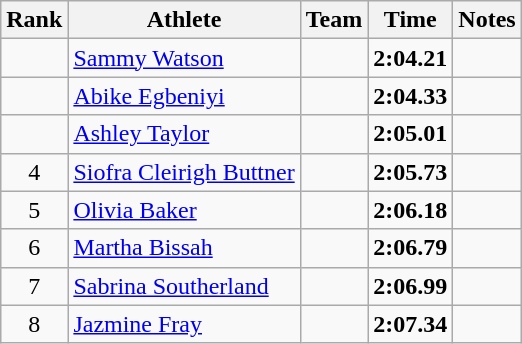<table class="wikitable sortable" style="text-align:center">
<tr>
<th>Rank</th>
<th>Athlete</th>
<th>Team</th>
<th>Time</th>
<th>Notes</th>
</tr>
<tr>
<td></td>
<td align=left><a href='#'>Sammy Watson</a></td>
<td></td>
<td><strong>2:04.21</strong></td>
<td></td>
</tr>
<tr>
<td></td>
<td align=left> <a href='#'>Abike Egbeniyi</a></td>
<td></td>
<td><strong>2:04.33</strong></td>
<td></td>
</tr>
<tr>
<td></td>
<td align=left> <a href='#'>Ashley Taylor</a></td>
<td></td>
<td><strong>2:05.01</strong></td>
<td></td>
</tr>
<tr>
<td>4</td>
<td align=left> <a href='#'>Siofra Cleirigh Buttner</a></td>
<td></td>
<td><strong>2:05.73</strong></td>
<td></td>
</tr>
<tr>
<td>5</td>
<td align=left><a href='#'>Olivia Baker</a></td>
<td></td>
<td><strong>2:06.18</strong></td>
<td></td>
</tr>
<tr>
<td>6</td>
<td align=left> <a href='#'>Martha Bissah</a></td>
<td></td>
<td><strong>2:06.79</strong></td>
<td></td>
</tr>
<tr>
<td>7</td>
<td align=left><a href='#'>Sabrina Southerland</a></td>
<td></td>
<td><strong>2:06.99</strong></td>
<td></td>
</tr>
<tr>
<td>8</td>
<td align=left> <a href='#'>Jazmine Fray</a></td>
<td></td>
<td><strong>2:07.34</strong></td>
<td></td>
</tr>
</table>
